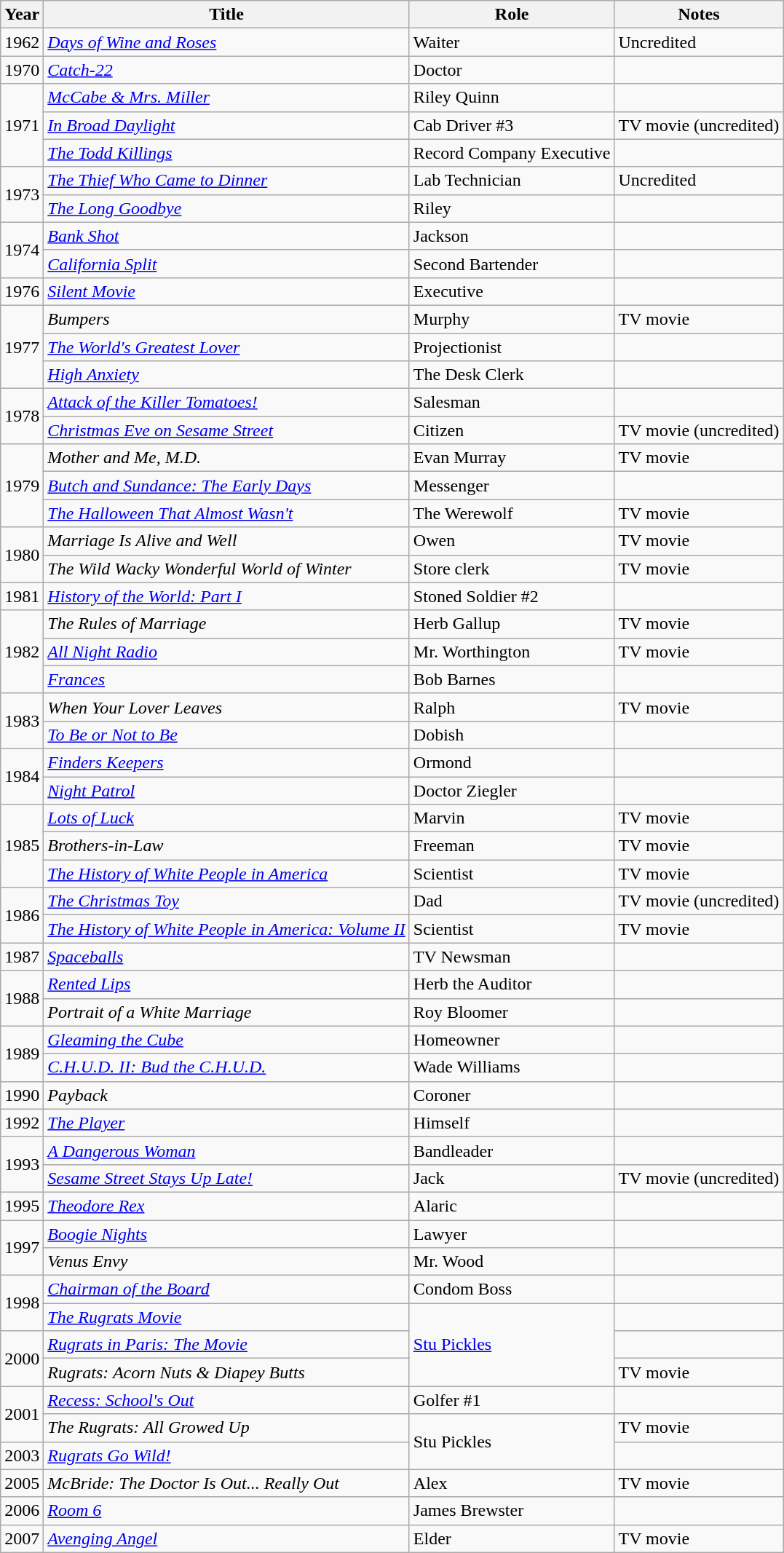<table class="wikitable sortable">
<tr>
<th>Year</th>
<th>Title</th>
<th>Role</th>
<th>Notes</th>
</tr>
<tr>
<td>1962</td>
<td><em><a href='#'>Days of Wine and Roses</a></em></td>
<td>Waiter</td>
<td>Uncredited</td>
</tr>
<tr>
<td>1970</td>
<td><em><a href='#'>Catch-22</a></em></td>
<td>Doctor</td>
<td></td>
</tr>
<tr>
<td rowspan="3">1971</td>
<td><em><a href='#'>McCabe & Mrs. Miller</a></em></td>
<td>Riley Quinn</td>
<td></td>
</tr>
<tr>
<td><em><a href='#'>In Broad Daylight</a></em></td>
<td>Cab Driver #3</td>
<td>TV movie (uncredited)</td>
</tr>
<tr>
<td><em><a href='#'>The Todd Killings</a></em></td>
<td>Record Company Executive</td>
<td></td>
</tr>
<tr>
<td rowspan="2">1973</td>
<td><em><a href='#'>The Thief Who Came to Dinner</a></em></td>
<td>Lab Technician</td>
<td>Uncredited</td>
</tr>
<tr>
<td><em><a href='#'>The Long Goodbye</a></em></td>
<td>Riley</td>
<td></td>
</tr>
<tr>
<td rowspan="2">1974</td>
<td><em><a href='#'>Bank Shot</a></em></td>
<td>Jackson</td>
<td></td>
</tr>
<tr>
<td><em><a href='#'>California Split</a></em></td>
<td>Second Bartender</td>
<td></td>
</tr>
<tr>
<td>1976</td>
<td><em><a href='#'>Silent Movie</a></em></td>
<td>Executive</td>
<td></td>
</tr>
<tr>
<td rowspan="3">1977</td>
<td><em>Bumpers</em></td>
<td>Murphy</td>
<td>TV movie</td>
</tr>
<tr>
<td><em><a href='#'>The World's Greatest Lover</a></em></td>
<td>Projectionist</td>
<td></td>
</tr>
<tr>
<td><em><a href='#'>High Anxiety</a></em></td>
<td>The Desk Clerk</td>
<td></td>
</tr>
<tr>
<td rowspan="2">1978</td>
<td><em><a href='#'>Attack of the Killer Tomatoes!</a></em></td>
<td>Salesman</td>
<td></td>
</tr>
<tr>
<td><em><a href='#'>Christmas Eve on Sesame Street</a></em></td>
<td>Citizen</td>
<td>TV movie (uncredited)</td>
</tr>
<tr>
<td rowspan="3">1979</td>
<td><em>Mother and Me, M.D.</em></td>
<td>Evan Murray</td>
<td>TV movie</td>
</tr>
<tr>
<td><em><a href='#'>Butch and Sundance: The Early Days</a></em></td>
<td>Messenger</td>
<td></td>
</tr>
<tr>
<td><em><a href='#'>The Halloween That Almost Wasn't</a></em></td>
<td>The Werewolf</td>
<td>TV movie</td>
</tr>
<tr>
<td rowspan="2">1980</td>
<td><em>Marriage Is Alive and Well</em></td>
<td>Owen</td>
<td>TV movie</td>
</tr>
<tr>
<td><em>The Wild Wacky Wonderful World of Winter</em></td>
<td>Store clerk</td>
<td>TV movie</td>
</tr>
<tr>
<td>1981</td>
<td><em><a href='#'>History of the World: Part I</a></em></td>
<td>Stoned Soldier #2</td>
<td></td>
</tr>
<tr>
<td rowspan="3">1982</td>
<td><em>The Rules of Marriage</em></td>
<td>Herb Gallup</td>
<td>TV movie</td>
</tr>
<tr>
<td><em><a href='#'>All Night Radio</a></em></td>
<td>Mr. Worthington</td>
<td>TV movie</td>
</tr>
<tr>
<td><em><a href='#'>Frances</a></em></td>
<td>Bob Barnes</td>
<td></td>
</tr>
<tr>
<td rowspan="2">1983</td>
<td><em>When Your Lover Leaves</em></td>
<td>Ralph</td>
<td>TV movie</td>
</tr>
<tr>
<td><a href='#'><em>To Be or Not to Be</em></a></td>
<td>Dobish</td>
<td></td>
</tr>
<tr>
<td rowspan="2">1984</td>
<td><em><a href='#'>Finders Keepers</a></em></td>
<td>Ormond</td>
<td></td>
</tr>
<tr>
<td><em><a href='#'>Night Patrol</a></em></td>
<td>Doctor Ziegler</td>
<td></td>
</tr>
<tr>
<td rowspan="3">1985</td>
<td><em><a href='#'>Lots of Luck</a></em></td>
<td>Marvin</td>
<td>TV movie</td>
</tr>
<tr>
<td><em>Brothers-in-Law</em></td>
<td>Freeman</td>
<td>TV movie</td>
</tr>
<tr>
<td><em><a href='#'>The History of White People in America</a></em></td>
<td>Scientist</td>
<td>TV movie</td>
</tr>
<tr>
<td rowspan="2">1986</td>
<td><em><a href='#'>The Christmas Toy</a></em></td>
<td>Dad</td>
<td>TV movie (uncredited)</td>
</tr>
<tr>
<td><em><a href='#'>The History of White People in America: Volume II</a></em></td>
<td>Scientist</td>
<td>TV movie</td>
</tr>
<tr>
<td>1987</td>
<td><em><a href='#'>Spaceballs</a></em></td>
<td>TV Newsman</td>
<td></td>
</tr>
<tr>
<td rowspan="2">1988</td>
<td><em><a href='#'>Rented Lips</a></em></td>
<td>Herb the Auditor</td>
<td></td>
</tr>
<tr>
<td><em>Portrait of a White Marriage</em></td>
<td>Roy Bloomer</td>
<td></td>
</tr>
<tr>
<td rowspan="2">1989</td>
<td><em><a href='#'>Gleaming the Cube</a></em></td>
<td>Homeowner</td>
<td></td>
</tr>
<tr>
<td><em><a href='#'>C.H.U.D. II: Bud the C.H.U.D.</a></em></td>
<td>Wade Williams</td>
<td></td>
</tr>
<tr>
<td>1990</td>
<td><em>Payback</em></td>
<td>Coroner</td>
<td></td>
</tr>
<tr>
<td>1992</td>
<td><em><a href='#'>The Player</a></em></td>
<td>Himself</td>
<td></td>
</tr>
<tr>
<td rowspan="2">1993</td>
<td><em><a href='#'>A Dangerous Woman</a></em></td>
<td>Bandleader</td>
<td></td>
</tr>
<tr>
<td><em><a href='#'>Sesame Street Stays Up Late!</a></em></td>
<td>Jack</td>
<td>TV movie (uncredited)</td>
</tr>
<tr>
<td>1995</td>
<td><em><a href='#'>Theodore Rex</a></em></td>
<td>Alaric</td>
<td></td>
</tr>
<tr>
<td rowspan="2">1997</td>
<td><em><a href='#'>Boogie Nights</a></em></td>
<td>Lawyer</td>
<td></td>
</tr>
<tr>
<td><em>Venus Envy</em></td>
<td>Mr. Wood</td>
<td></td>
</tr>
<tr>
<td rowspan="2">1998</td>
<td><em><a href='#'>Chairman of the Board</a></em></td>
<td>Condom Boss</td>
<td></td>
</tr>
<tr>
<td><em><a href='#'>The Rugrats Movie</a></em></td>
<td rowspan="3"><a href='#'>Stu Pickles</a></td>
<td></td>
</tr>
<tr>
<td rowspan="2">2000</td>
<td><em><a href='#'>Rugrats in Paris: The Movie</a></em></td>
<td></td>
</tr>
<tr>
<td><em>Rugrats: Acorn Nuts & Diapey Butts</em></td>
<td>TV movie</td>
</tr>
<tr>
<td rowspan="2">2001</td>
<td><em><a href='#'>Recess: School's Out</a></em></td>
<td>Golfer #1</td>
<td></td>
</tr>
<tr>
<td><em>The Rugrats: All Growed Up</em></td>
<td rowspan="2">Stu Pickles</td>
<td>TV movie</td>
</tr>
<tr>
<td>2003</td>
<td><a href='#'><em>Rugrats Go Wild!</em></a></td>
<td></td>
</tr>
<tr>
<td>2005</td>
<td><em>McBride: The Doctor Is Out... Really Out</em></td>
<td>Alex</td>
<td>TV movie</td>
</tr>
<tr>
<td>2006</td>
<td><em><a href='#'>Room 6</a></em></td>
<td>James Brewster</td>
<td></td>
</tr>
<tr>
<td>2007</td>
<td><em><a href='#'>Avenging Angel</a></em></td>
<td>Elder</td>
<td>TV movie</td>
</tr>
</table>
